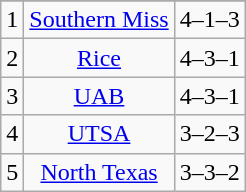<table class="wikitable" style="display: inline-table;">
<tr align="center">
</tr>
<tr align="center">
<td>1</td>
<td><a href='#'>Southern Miss</a></td>
<td>4–1–3</td>
</tr>
<tr align="center">
<td>2</td>
<td><a href='#'>Rice</a></td>
<td>4–3–1</td>
</tr>
<tr align="center">
<td>3</td>
<td><a href='#'>UAB</a></td>
<td>4–3–1</td>
</tr>
<tr align="center">
<td>4</td>
<td><a href='#'>UTSA</a></td>
<td>3–2–3</td>
</tr>
<tr align="center">
<td>5</td>
<td><a href='#'>North Texas</a></td>
<td>3–3–2</td>
</tr>
</table>
